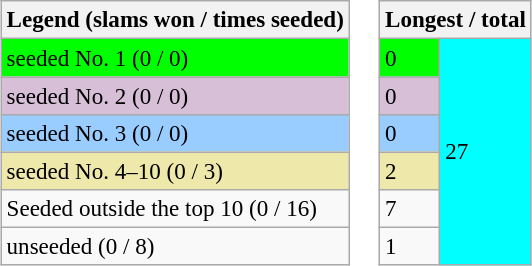<table>
<tr valign=top>
<td><br><table class="wikitable" style=font-size:96%>
<tr>
<th>Legend (slams won / times seeded)</th>
</tr>
<tr bgcolor=lime>
<td>seeded No. 1 (0 / 0)</td>
</tr>
<tr bgcolor=thistle>
<td>seeded No. 2 (0 / 0)</td>
</tr>
<tr bgcolor=99ccff>
<td>seeded No. 3 (0 / 0)</td>
</tr>
<tr bgcolor=eee8aa>
<td>seeded No. 4–10 (0 / 3)</td>
</tr>
<tr>
<td>Seeded outside the top 10 (0 / 16)</td>
</tr>
<tr>
<td>unseeded (0 / 8)</td>
</tr>
</table>
</td>
<td><br><table class="wikitable" style=font-size:96%>
<tr>
<th colspan=7>Longest / total</th>
</tr>
<tr style="background:Aqua;">
<td bgcolor=lime>0</td>
<td rowspan=7>27</td>
</tr>
<tr>
<td bgcolor=thistle>0</td>
</tr>
<tr>
<td bgcolor=99ccff>0</td>
</tr>
<tr>
<td bgcolor=eee8aa>2</td>
</tr>
<tr>
<td>7</td>
</tr>
<tr>
<td>1</td>
</tr>
</table>
</td>
</tr>
</table>
